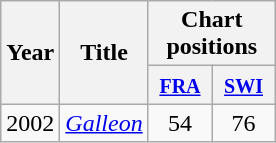<table class="wikitable">
<tr>
<th rowspan="2">Year</th>
<th rowspan="2">Title</th>
<th colspan="3">Chart positions</th>
</tr>
<tr>
<th style="width:35px;"><small><a href='#'>FRA</a></small></th>
<th style="width:35px;"><small><a href='#'>SWI</a></small></th>
</tr>
<tr>
<td>2002</td>
<td><em><a href='#'>Galleon</a></em></td>
<td style="text-align:center;">54</td>
<td style="text-align:center;">76</td>
</tr>
</table>
